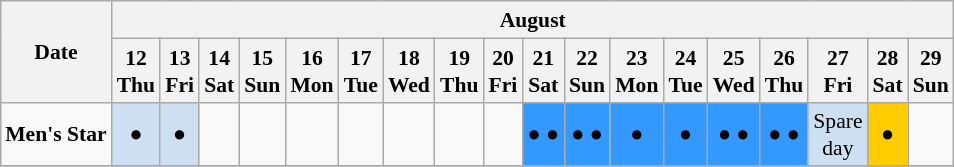<table class="wikitable" style="margin:0.5em auto; font-size:90%; line-height:1.25em;">
<tr>
<th rowspan=2>Date</th>
<th colspan=18>August</th>
</tr>
<tr>
<th>12<br>Thu</th>
<th>13<br>Fri</th>
<th>14<br>Sat</th>
<th>15<br>Sun</th>
<th>16<br>Mon</th>
<th>17<br>Tue</th>
<th>18<br>Wed</th>
<th>19<br>Thu</th>
<th>20<br>Fri</th>
<th>21<br>Sat</th>
<th>22<br>Sun</th>
<th>23<br>Mon</th>
<th>24<br>Tue</th>
<th>25<br>Wed</th>
<th>26<br>Thu</th>
<th>27<br>Fri</th>
<th>28<br>Sat</th>
<th>29<br>Sun</th>
</tr>
<tr align="center">
<td align="center"><strong>Men's Star</strong></td>
<td bgcolor=#cedff2><span> ● </span></td>
<td bgcolor=#cedff2><span> ● </span></td>
<td></td>
<td></td>
<td></td>
<td></td>
<td></td>
<td></td>
<td></td>
<td bgcolor=#3399ff><span> ● ● </span></td>
<td bgcolor=#3399ff><span> ● ● </span></td>
<td bgcolor=#3399ff><span> ● </span></td>
<td bgcolor=#3399ff><span> ● </span></td>
<td bgcolor=#3399ff><span> ● ● </span></td>
<td bgcolor=#3399ff><span> ● ● </span></td>
<td bgcolor=#cedff2>Spare<br>day</td>
<td bgcolor=#ffcc00><span> ● </span></td>
<td></td>
</tr>
<tr align="center">
</tr>
</table>
